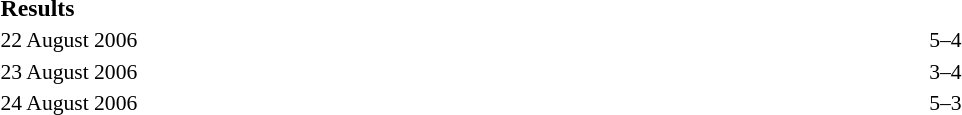<table style="width:100%; font-size:90%;">
<tr>
<th width=20%></th>
<th width=20%></th>
<th width=20%></th>
</tr>
<tr>
<td style=font-size:110%><strong>Results</strong></td>
</tr>
<tr>
<td>22 August 2006</td>
<td align=right></td>
<td align=center>5–4</td>
<td></td>
</tr>
<tr>
<td>23 August 2006</td>
<td align=right></td>
<td align=center>3–4 </td>
<td></td>
</tr>
<tr>
<td>24 August 2006</td>
<td align=right></td>
<td align=center>5–3</td>
<td></td>
</tr>
</table>
